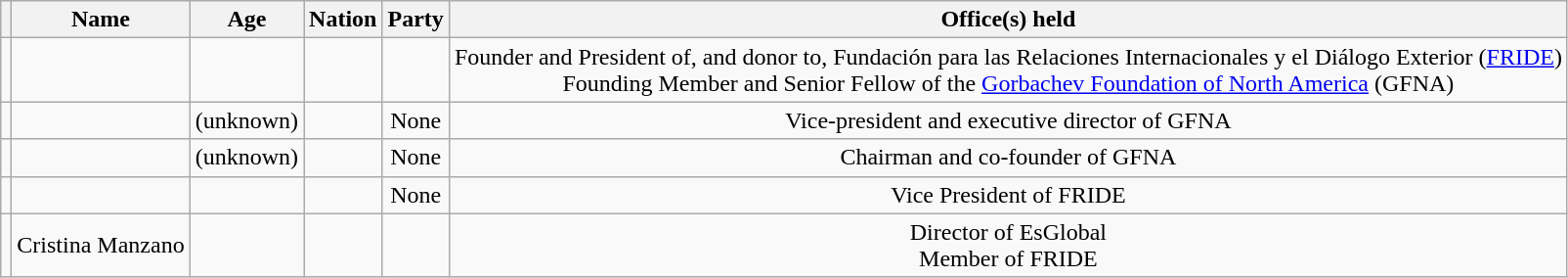<table class="wikitable sortable" style="text-align:center;">
<tr>
<th class="unsortable"></th>
<th>Name</th>
<th>Age</th>
<th>Nation</th>
<th>Party</th>
<th>Office(s) held</th>
</tr>
<tr>
<td></td>
<td></td>
<td></td>
<td></td>
<td></td>
<td>Founder and President of, and donor to, Fundación para las Relaciones Internacionales y el Diálogo Exterior (<a href='#'>FRIDE</a>)<br>Founding Member and Senior Fellow of the <a href='#'>Gorbachev Foundation of North America</a> (GFNA)</td>
</tr>
<tr>
<td></td>
<td></td>
<td>(unknown)</td>
<td></td>
<td>None</td>
<td>Vice-president and executive director of GFNA</td>
</tr>
<tr>
<td></td>
<td></td>
<td>(unknown)</td>
<td></td>
<td>None</td>
<td>Chairman and co-founder of GFNA</td>
</tr>
<tr>
<td></td>
<td></td>
<td></td>
<td></td>
<td>None</td>
<td>Vice President of FRIDE</td>
</tr>
<tr>
<td></td>
<td>Cristina Manzano</td>
<td></td>
<td></td>
<td></td>
<td>Director of EsGlobal<br>Member of FRIDE</td>
</tr>
</table>
